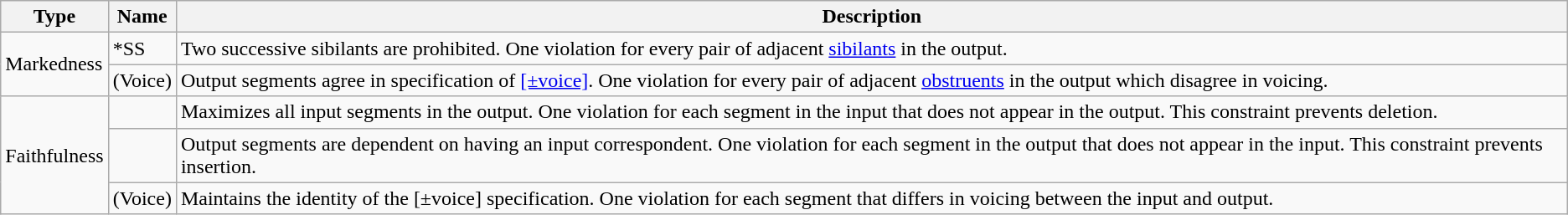<table class="wikitable">
<tr>
<th>Type</th>
<th>Name</th>
<th>Description</th>
</tr>
<tr>
<td rowspan="2">Markedness</td>
<td>*SS</td>
<td>Two successive sibilants are prohibited. One violation for every pair of adjacent <a href='#'>sibilants</a> in the output.</td>
</tr>
<tr>
<td>(Voice)</td>
<td>Output segments agree in specification of <a href='#'>&#91;±voice&#93;</a>. One violation for every pair of adjacent <a href='#'>obstruents</a> in the output which disagree in voicing.</td>
</tr>
<tr>
<td rowspan="3">Faithfulness</td>
<td></td>
<td>Maximizes all input segments in the output. One violation for each segment in the input that does not appear in the output. This constraint prevents deletion.</td>
</tr>
<tr>
<td></td>
<td>Output segments are dependent on having an input correspondent. One violation for each segment in the output that does not appear in the input. This constraint prevents insertion.</td>
</tr>
<tr>
<td>(Voice)</td>
<td>Maintains the identity of the [±voice] specification. One violation for each segment that differs in voicing between the input and output.</td>
</tr>
</table>
